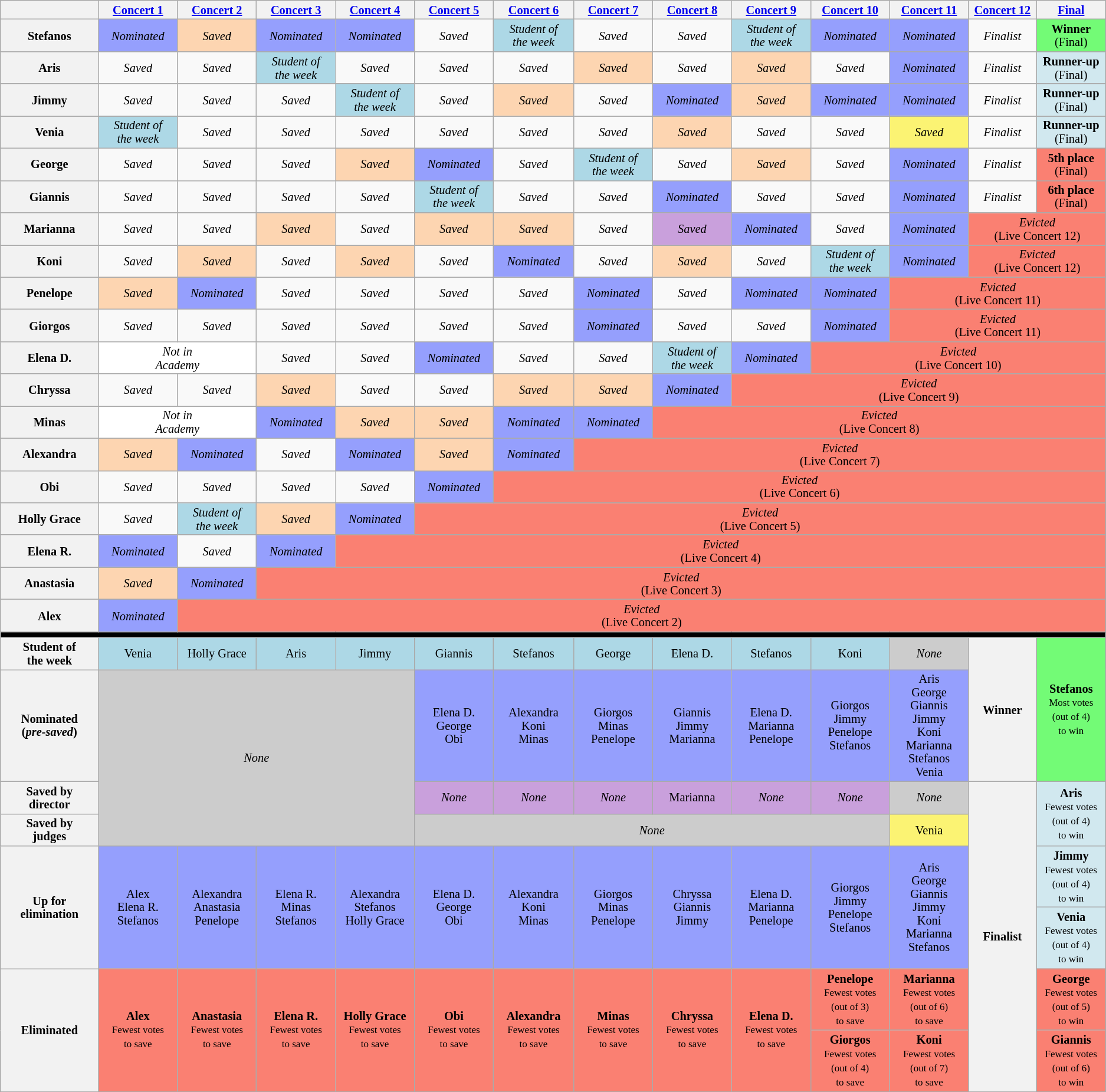<table class="wikitable nowrap" style="text-align:center; font-size:85%; line-height:15px;">
<tr>
<th scope="col" style="width: 5%;"></th>
<th scope="col" style="width: 3%;"><a href='#'>Concert 1</a></th>
<th scope="col" style="width: 3%;"><a href='#'>Concert 2</a></th>
<th scope="col" style="width: 3%;"><a href='#'>Concert 3</a></th>
<th scope="col" style="width: 3%;"><a href='#'>Concert 4</a></th>
<th scope="col" style="width: 3%;"><a href='#'>Concert 5</a></th>
<th scope="col" style="width: 3%;"><a href='#'>Concert 6</a></th>
<th scope="col" style="width: 3%;"><a href='#'>Concert 7</a></th>
<th scope="col" style="width: 3%;"><a href='#'>Concert 8</a></th>
<th scope="col" style="width: 3%;"><a href='#'>Concert 9</a></th>
<th scope="col" style="width: 3%;"><a href='#'>Concert 10</a></th>
<th scope="col" style="width: 3%;"><a href='#'>Concert 11</a></th>
<th scope="col" style="width: 3%;"><a href='#'>Concert 12</a></th>
<th scope="col" style="width: 3%;"><a href='#'>Final</a></th>
</tr>
<tr>
<th scope="row">Stefanos</th>
<td style="background:#959ffd"><em>Nominated</em></td>
<td style="background:#fdd5b1"><em>Saved</em></td>
<td style="background:#959ffd"><em>Nominated</em></td>
<td style="background:#959ffd"><em>Nominated</em></td>
<td><em>Saved</em></td>
<td style="background-color: lightblue;"><em>Student of<br>the week</em></td>
<td><em>Saved</em></td>
<td><em>Saved</em></td>
<td style="background-color: lightblue;"><em>Student of<br>the week</em></td>
<td style="background:#959ffd"><em>Nominated</em></td>
<td style="background:#959ffd"><em>Nominated</em></td>
<td><em>Finalist</em></td>
<td style="background:#73FB76"><strong>Winner</strong><br>(Final)</td>
</tr>
<tr>
<th scope="row">Aris</th>
<td><em>Saved</em></td>
<td><em>Saved</em></td>
<td style="background-color: lightblue;"><em>Student of<br>the week</em></td>
<td><em>Saved</em></td>
<td><em>Saved</em></td>
<td><em>Saved</em></td>
<td style="background:#fdd5b1"><em>Saved</em></td>
<td><em>Saved</em></td>
<td style="background:#fdd5b1"><em>Saved</em></td>
<td><em>Saved</em></td>
<td style="background:#959ffd"><em>Nominated</em></td>
<td><em>Finalist</em></td>
<td style="background:#D1E8EF"><strong>Runner-up</strong><br>(Final)</td>
</tr>
<tr>
<th scope="row">Jimmy</th>
<td><em>Saved</em></td>
<td><em>Saved</em></td>
<td><em>Saved</em></td>
<td style="background-color: lightblue;"><em>Student of<br>the week</em></td>
<td><em>Saved</em></td>
<td style="background:#fdd5b1"><em>Saved</em></td>
<td><em>Saved</em></td>
<td style="background:#959ffd"><em>Nominated</em></td>
<td style="background:#fdd5b1"><em>Saved</em></td>
<td style="background:#959ffd"><em>Nominated</em></td>
<td style="background:#959ffd"><em>Nominated</em></td>
<td><em>Finalist</em></td>
<td style="background:#D1E8EF"><strong>Runner-up</strong><br>(Final)</td>
</tr>
<tr>
<th scope="row">Venia</th>
<td style="background-color: lightblue;"><em>Student of<br>the week</em></td>
<td><em>Saved</em></td>
<td><em>Saved</em></td>
<td><em>Saved</em></td>
<td><em>Saved</em></td>
<td><em>Saved</em></td>
<td><em>Saved</em></td>
<td style="background:#fdd5b1"><em>Saved</em></td>
<td><em>Saved</em></td>
<td><em>Saved</em></td>
<td style="background-color: #FBF373;;"><em>Saved</em></td>
<td><em>Finalist</em></td>
<td style="background:#D1E8EF"><strong>Runner-up</strong><br>(Final)</td>
</tr>
<tr>
<th scope="row">George</th>
<td><em>Saved</em></td>
<td><em>Saved</em></td>
<td><em>Saved</em></td>
<td style="background:#fdd5b1"><em>Saved</em></td>
<td style="background:#959ffd"><em>Nominated</em></td>
<td><em>Saved</em></td>
<td style="background-color: lightblue;"><em>Student of<br>the week</em></td>
<td><em>Saved</em></td>
<td style="background:#fdd5b1"><em>Saved</em></td>
<td><em>Saved</em></td>
<td style="background:#959ffd"><em>Nominated</em></td>
<td><em>Finalist</em></td>
<td style="background:#FA8072"><strong>5th place</strong><br>(Final)</td>
</tr>
<tr>
<th scope="row">Giannis</th>
<td><em>Saved</em></td>
<td><em>Saved</em></td>
<td><em>Saved</em></td>
<td><em>Saved</em></td>
<td style="background-color: lightblue;"><em>Student of<br>the week</em></td>
<td><em>Saved</em></td>
<td><em>Saved</em></td>
<td style="background:#959ffd"><em>Nominated</em></td>
<td><em>Saved</em></td>
<td><em>Saved</em></td>
<td style="background:#959ffd"><em>Nominated</em></td>
<td><em>Finalist</em></td>
<td style="background:#FA8072"><strong>6th place</strong><br>(Final)</td>
</tr>
<tr>
<th scope="row">Marianna</th>
<td><em>Saved</em></td>
<td><em>Saved</em></td>
<td style="background:#fdd5b1"><em>Saved</em></td>
<td><em>Saved</em></td>
<td style="background:#fdd5b1"><em>Saved</em></td>
<td style="background:#fdd5b1"><em>Saved</em></td>
<td><em>Saved</em></td>
<td style="background-color: #C9A0DC;;"><em>Saved</em></td>
<td style="background:#959ffd"><em>Nominated</em></td>
<td><em>Saved</em></td>
<td style="background:#959ffd"><em>Nominated</em></td>
<td style="background:#FA8072" colspan="2"><em>Evicted</em><br>(Live Concert 12)</td>
</tr>
<tr>
<th scope="row">Koni</th>
<td><em>Saved</em></td>
<td style="background:#fdd5b1"><em>Saved</em></td>
<td><em>Saved</em></td>
<td style="background:#fdd5b1"><em>Saved</em></td>
<td><em>Saved</em></td>
<td style="background:#959ffd"><em>Nominated</em></td>
<td><em>Saved</em></td>
<td style="background:#fdd5b1"><em>Saved</em></td>
<td><em>Saved</em></td>
<td style="background-color: lightblue;"><em>Student of<br>the week</em></td>
<td style="background:#959ffd"><em>Nominated</em></td>
<td style="background:#FA8072" colspan="2"><em>Evicted</em><br>(Live Concert 12)</td>
</tr>
<tr>
<th scope="row">Penelope</th>
<td style="background:#fdd5b1"><em>Saved</em></td>
<td style="background:#959ffd"><em>Nominated</em></td>
<td><em>Saved</em></td>
<td><em>Saved</em></td>
<td><em>Saved</em></td>
<td><em>Saved</em></td>
<td style="background:#959ffd"><em>Nominated</em></td>
<td><em>Saved</em></td>
<td style="background:#959ffd"><em>Nominated</em></td>
<td style="background:#959ffd"><em>Nominated</em></td>
<td style="background:#FA8072" colspan="3"><em>Evicted</em><br>(Live Concert 11)</td>
</tr>
<tr>
<th scope="row">Giorgos</th>
<td><em>Saved</em></td>
<td><em>Saved</em></td>
<td><em>Saved</em></td>
<td><em>Saved</em></td>
<td><em>Saved</em></td>
<td><em>Saved</em></td>
<td style="background:#959ffd"><em>Nominated</em></td>
<td><em>Saved</em></td>
<td><em>Saved</em></td>
<td style="background:#959ffd"><em>Nominated</em></td>
<td style="background:#FA8072" colspan="3"><em>Evicted</em><br>(Live Concert 11)</td>
</tr>
<tr>
<th scope="row">Elena D.</th>
<td style="background:white;" colspan="2"><em>Not in<br>Academy</em></td>
<td><em>Saved</em></td>
<td><em>Saved</em></td>
<td style="background:#959ffd"><em>Nominated</em></td>
<td><em>Saved</em></td>
<td><em>Saved</em></td>
<td style="background-color: lightblue;"><em>Student of<br>the week</em></td>
<td style="background:#959ffd"><em>Nominated</em></td>
<td style="background:#FA8072" colspan="4"><em>Evicted</em><br>(Live Concert 10)</td>
</tr>
<tr>
<th scope="row">Chryssa</th>
<td><em>Saved</em></td>
<td><em>Saved</em></td>
<td style="background:#fdd5b1"><em>Saved</em></td>
<td><em>Saved</em></td>
<td><em>Saved</em></td>
<td style="background:#fdd5b1"><em>Saved</em></td>
<td style="background:#fdd5b1"><em>Saved</em></td>
<td style="background:#959ffd"><em>Nominated</em></td>
<td style="background:#FA8072" colspan="5"><em>Evicted</em><br>(Live Concert 9)</td>
</tr>
<tr>
<th scope="row">Minas</th>
<td style="background:white;" colspan="2"><em>Not in<br>Academy</em></td>
<td style="background:#959ffd"><em>Nominated</em></td>
<td style="background:#fdd5b1"><em>Saved</em></td>
<td style="background:#fdd5b1"><em>Saved</em></td>
<td style="background:#959ffd"><em>Nominated</em></td>
<td style="background:#959ffd"><em>Nominated</em></td>
<td style="background:#FA8072" colspan="6"><em>Evicted</em><br>(Live Concert 8)</td>
</tr>
<tr>
<th scope="row">Alexandra</th>
<td style="background:#fdd5b1"><em>Saved</em></td>
<td style="background:#959ffd"><em>Nominated</em></td>
<td><em>Saved</em></td>
<td style="background:#959ffd"><em>Nominated</em></td>
<td style="background:#fdd5b1"><em>Saved</em></td>
<td style="background:#959ffd"><em>Nominated</em></td>
<td style="background:#FA8072" colspan="7"><em>Evicted</em><br>(Live Concert 7)</td>
</tr>
<tr>
<th scope="row">Obi</th>
<td><em>Saved</em></td>
<td><em>Saved</em></td>
<td><em>Saved</em></td>
<td><em>Saved</em></td>
<td style="background:#959ffd"><em>Nominated</em></td>
<td style="background:#FA8072" colspan="8"><em>Evicted</em><br>(Live Concert 6)</td>
</tr>
<tr>
<th scope="row">Holly Grace</th>
<td><em>Saved</em></td>
<td style="background-color: lightblue;"><em>Student of<br>the week</em></td>
<td style="background:#fdd5b1"><em>Saved</em></td>
<td style="background:#959ffd"><em>Nominated</em></td>
<td style="background:#FA8072" colspan="9"><em>Evicted</em><br>(Live Concert 5)</td>
</tr>
<tr>
<th scope="row">Elena R.</th>
<td style="background:#959ffd"><em>Nominated</em></td>
<td><em>Saved</em></td>
<td style="background:#959ffd"><em>Nominated</em></td>
<td style="background:#FA8072" colspan="10"><em>Evicted</em><br>(Live Concert 4)</td>
</tr>
<tr>
<th scope="row">Anastasia</th>
<td style="background:#fdd5b1"><em>Saved</em></td>
<td style="background:#959ffd"><em>Nominated</em></td>
<td style="background:#FA8072" colspan="11"><em>Evicted</em><br>(Live Concert 3)</td>
</tr>
<tr>
<th scope="row">Alex</th>
<td style="background:#959ffd"><em>Nominated</em></td>
<td style="background:#FA8072" colspan="12"><em>Evicted</em><br>(Live Concert 2)</td>
</tr>
<tr>
<th colspan="14" style="background-color: black;"></th>
</tr>
<tr>
<th scope="row">Student of<br>the week</th>
<td style="background-color: lightblue;">Venia</td>
<td style="background-color: lightblue;">Holly Grace</td>
<td style="background-color: lightblue;">Aris</td>
<td style="background-color: lightblue;">Jimmy</td>
<td style="background-color: lightblue;">Giannis</td>
<td style="background-color: lightblue;">Stefanos</td>
<td style="background-color: lightblue;">George</td>
<td style="background-color: lightblue;">Elena D.</td>
<td style="background-color: lightblue;">Stefanos</td>
<td style="background-color: lightblue;">Koni</td>
<td style="background-color: #CCCCCC;"><em>None</em></td>
<th scope="row" rowspan="2">Winner</th>
<td style="background:#73FB76" rowspan="2"><strong>Stefanos</strong><br><small>Most votes<br>(out of 4)<br>to win</small></td>
</tr>
<tr>
<th scope="row">Nominated<br>(<em>pre-saved</em>)</th>
<td colspan="4" rowspan="3" style="background-color: #CCCCCC;"><em>None</em></td>
<td style="background-color: #959ffd;">Elena D.<br>George<br>Obi</td>
<td style="background-color: #959ffd;">Alexandra<br>Koni<br>Minas</td>
<td style="background-color: #959ffd;">Giorgos<br>Minas<br>Penelope</td>
<td style="background-color: #959ffd;">Giannis<br>Jimmy<br>Marianna</td>
<td style="background-color: #959ffd;">Elena D.<br>Marianna<br>Penelope</td>
<td style="background-color: #959ffd;">Giorgos<br>Jimmy<br>Penelope<br>Stefanos</td>
<td style="background-color: #959ffd;">Aris<br>George<br>Giannis<br>Jimmy<br>Koni<br>Marianna<br>Stefanos<br>Venia</td>
</tr>
<tr>
<th scope="row">Saved by<br>director</th>
<td style="background-color: #C9A0DC;;"><em>None</em></td>
<td style="background-color: #C9A0DC;;"><em>None</em></td>
<td style="background-color: #C9A0DC;;"><em>None</em></td>
<td style="background-color: #C9A0DC;;">Marianna</td>
<td style="background-color: #C9A0DC;;"><em>None</em></td>
<td style="background-color: #C9A0DC;;"><em>None</em></td>
<td style="background-color: #CCCCCC;"><em>None</em></td>
<th scope="row" rowspan="6">Finalist</th>
<td style="background:#D1E8EF" rowspan="2"><strong>Aris</strong><br><small>Fewest votes<br>(out of 4)<br>to win</small></td>
</tr>
<tr>
<th scope="row">Saved by<br>judges</th>
<td colspan="6" style="background-color: #CCCCCC;"><em>None</em></td>
<td style="background-color: #FBF373;;">Venia</td>
</tr>
<tr>
<th scope="row" rowspan="2">Up for<br>elimination</th>
<td style="background-color: #959ffd;" rowspan="2">Alex<br>Elena R.<br>Stefanos</td>
<td style="background-color: #959ffd;" rowspan="2">Alexandra<br>Anastasia<br>Penelope</td>
<td style="background-color: #959ffd;" rowspan="2">Elena R.<br>Minas<br>Stefanos</td>
<td style="background-color: #959ffd;" rowspan="2">Alexandra<br>Stefanos<br>Holly Grace</td>
<td style="background-color: #959ffd;" rowspan="2">Elena D.<br>George<br>Obi</td>
<td style="background-color: #959ffd;" rowspan="2">Alexandra<br>Koni<br>Minas</td>
<td style="background-color: #959ffd;" rowspan="2">Giorgos<br>Minas<br>Penelope</td>
<td style="background-color: #959ffd;" rowspan="2">Chryssa<br>Giannis<br>Jimmy</td>
<td style="background-color: #959ffd;" rowspan="2">Elena D.<br>Marianna<br>Penelope</td>
<td style="background-color: #959ffd;" rowspan="2">Giorgos<br>Jimmy<br>Penelope<br>Stefanos</td>
<td style="background-color: #959ffd;" rowspan="2">Aris<br>George<br>Giannis<br>Jimmy<br>Koni<br>Marianna<br>Stefanos</td>
<td style="background:#D1E8EF"><strong>Jimmy</strong><br><small>Fewest votes<br>(out of 4)<br>to win</small></td>
</tr>
<tr>
<td style="background:#D1E8EF"><strong>Venia</strong><br><small>Fewest votes<br>(out of 4)<br>to win</small></td>
</tr>
<tr>
<th rowspan="2" scope="row">Eliminated</th>
<td rowspan="2" style="background:salmon;"><strong>Alex</strong><br><small>Fewest votes<br>to save</small></td>
<td rowspan="2" style="background:salmon;"><strong>Anastasia</strong><br><small>Fewest votes<br>to save</small></td>
<td rowspan="2" style="background:salmon;"><strong>Elena R.</strong><br><small>Fewest votes<br>to save</small></td>
<td rowspan="2" style="background:salmon;"><strong>Holly Grace</strong><br><small>Fewest votes<br>to save</small></td>
<td rowspan="2" style="background:salmon;"><strong>Obi</strong><br><small>Fewest votes<br>to save</small></td>
<td rowspan="2" style="background:salmon;"><strong>Alexandra</strong><br><small>Fewest votes<br>to save</small></td>
<td rowspan="2" style="background:salmon;"><strong>Minas</strong><br><small>Fewest votes<br>to save</small></td>
<td rowspan="2" style="background:salmon;"><strong>Chryssa</strong><br><small>Fewest votes<br>to save</small></td>
<td rowspan="2" style="background:salmon;"><strong>Elena D.</strong><br><small>Fewest votes<br>to save</small></td>
<td style="background:salmon;"><strong>Penelope</strong><br><small>Fewest votes<br>(out of 3)<br>to save</small></td>
<td style="background:salmon;"><strong>Marianna</strong><br><small>Fewest votes<br>(out of 6)<br>to save</small></td>
<td style="background:salmon;"><strong>George</strong><br><small>Fewest votes<br>(out of 5)<br>to win</small></td>
</tr>
<tr>
<td style="background:salmon;"><strong>Giorgos</strong><br><small>Fewest votes<br>(out of 4)<br>to save</small></td>
<td style="background:salmon;"><strong>Koni</strong><br><small>Fewest votes<br>(out of 7)<br>to save</small></td>
<td style="background:salmon;"><strong>Giannis</strong><br><small>Fewest votes<br>(out of 6)<br>to win</small></td>
</tr>
<tr>
</tr>
</table>
